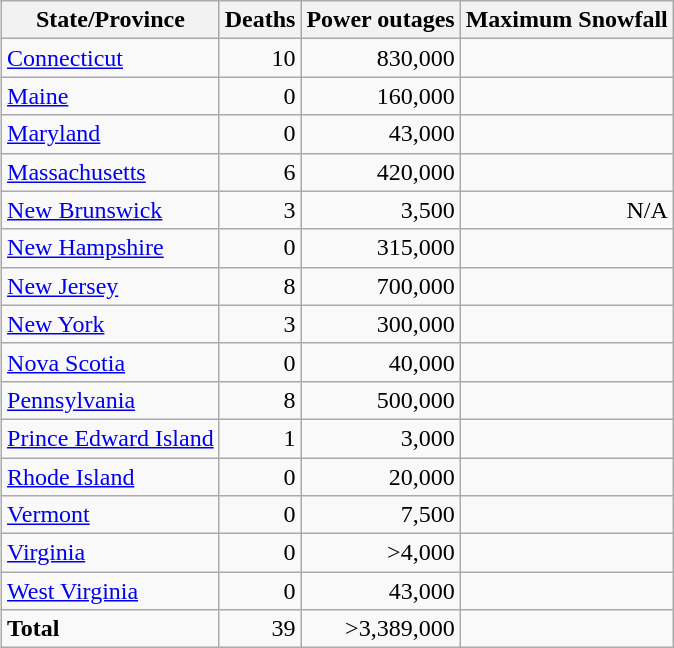<table class="wikitable sortable" style="float: right; margin:0 1em 0.5em 1em;">
<tr>
<th>State/Province</th>
<th>Deaths</th>
<th>Power outages</th>
<th>Maximum Snowfall</th>
</tr>
<tr>
<td><a href='#'>Connecticut</a></td>
<td align=right>10</td>
<td align=right>830,000</td>
<td align=right></td>
</tr>
<tr>
<td><a href='#'>Maine</a></td>
<td align=right>0</td>
<td align=right>160,000</td>
<td align=right></td>
</tr>
<tr>
<td><a href='#'>Maryland</a></td>
<td align=right>0</td>
<td align=right>43,000</td>
<td align=right></td>
</tr>
<tr>
<td><a href='#'>Massachusetts</a></td>
<td align=right>6</td>
<td align=right>420,000</td>
<td align=right><strong></strong></td>
</tr>
<tr>
<td><a href='#'>New Brunswick</a></td>
<td align=right>3</td>
<td align=right>3,500</td>
<td align=right>N/A</td>
</tr>
<tr>
<td><a href='#'>New Hampshire</a></td>
<td align=right>0</td>
<td align=right>315,000</td>
<td align=right></td>
</tr>
<tr>
<td><a href='#'>New Jersey</a></td>
<td align=right>8</td>
<td align=right>700,000</td>
<td align=right></td>
</tr>
<tr>
<td><a href='#'>New York</a></td>
<td align=right>3</td>
<td align=right>300,000</td>
<td align=right></td>
</tr>
<tr>
<td><a href='#'>Nova Scotia</a></td>
<td align=right>0</td>
<td align=right>40,000</td>
<td align=right></td>
</tr>
<tr>
<td><a href='#'>Pennsylvania</a></td>
<td align=right>8</td>
<td align=right>500,000</td>
<td align=right></td>
</tr>
<tr>
<td><a href='#'>Prince Edward Island</a></td>
<td align=right>1</td>
<td align=right>3,000</td>
<td align=right></td>
</tr>
<tr>
<td><a href='#'>Rhode Island</a></td>
<td align=right>0</td>
<td align=right>20,000</td>
<td align=right></td>
</tr>
<tr>
<td><a href='#'>Vermont</a></td>
<td align=right>0</td>
<td align=right>7,500</td>
<td align=right></td>
</tr>
<tr>
<td><a href='#'>Virginia</a></td>
<td align=right>0</td>
<td align=right>>4,000</td>
<td align=right></td>
</tr>
<tr>
<td><a href='#'>West Virginia</a></td>
<td align=right>0</td>
<td align=right>43,000</td>
<td align=right></td>
</tr>
<tr>
<td><strong>Total</strong></td>
<td align=right>39</td>
<td align=right>>3,389,000</td>
<td></td>
</tr>
</table>
